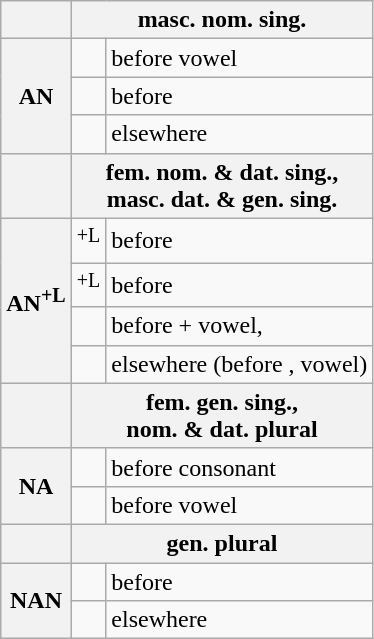<table class="wikitable">
<tr>
<th></th>
<th colspan="2">masc. nom. sing.</th>
</tr>
<tr>
<th rowspan="3">AN</th>
<td></td>
<td>before vowel</td>
</tr>
<tr>
<td></td>
<td>before </td>
</tr>
<tr>
<td></td>
<td>elsewhere</td>
</tr>
<tr>
<th></th>
<th colspan="2">fem. nom. & dat. sing.,<br>masc. dat. & gen. sing.</th>
</tr>
<tr>
<th rowspan="4">AN<sup>+L</sup></th>
<td><sup>+L</sup></td>
<td>before </td>
</tr>
<tr>
<td><sup>+L</sup></td>
<td>before </td>
</tr>
<tr>
<td></td>
<td>before  + vowel, </td>
</tr>
<tr>
<td></td>
<td>elsewhere (before , vowel)</td>
</tr>
<tr>
<th></th>
<th colspan="2">fem. gen. sing.,<br>nom. & dat. plural</th>
</tr>
<tr>
<th rowspan="2">NA</th>
<td></td>
<td>before consonant</td>
</tr>
<tr>
<td></td>
<td>before vowel</td>
</tr>
<tr>
<th></th>
<th colspan="2">gen. plural</th>
</tr>
<tr>
<th rowspan="2">NAN</th>
<td></td>
<td>before </td>
</tr>
<tr>
<td></td>
<td>elsewhere</td>
</tr>
</table>
